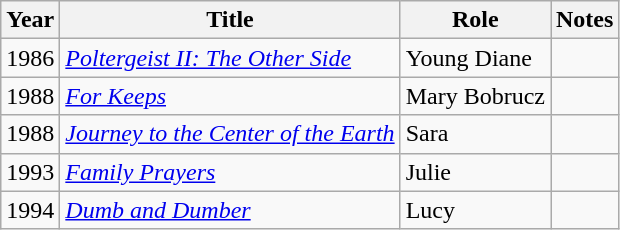<table class="wikitable sortable">
<tr>
<th>Year</th>
<th>Title</th>
<th>Role</th>
<th>Notes</th>
</tr>
<tr>
<td>1986</td>
<td><em><a href='#'>Poltergeist II: The Other Side</a></em></td>
<td>Young Diane</td>
<td></td>
</tr>
<tr>
<td>1988</td>
<td><a href='#'><em>For Keeps</em></a></td>
<td>Mary Bobrucz</td>
<td></td>
</tr>
<tr>
<td>1988</td>
<td><a href='#'><em>Journey to the Center of the Earth</em></a></td>
<td>Sara</td>
<td></td>
</tr>
<tr>
<td>1993</td>
<td><em><a href='#'>Family Prayers</a></em></td>
<td>Julie</td>
<td></td>
</tr>
<tr>
<td>1994</td>
<td><em><a href='#'>Dumb and Dumber</a></em></td>
<td>Lucy</td>
<td></td>
</tr>
</table>
